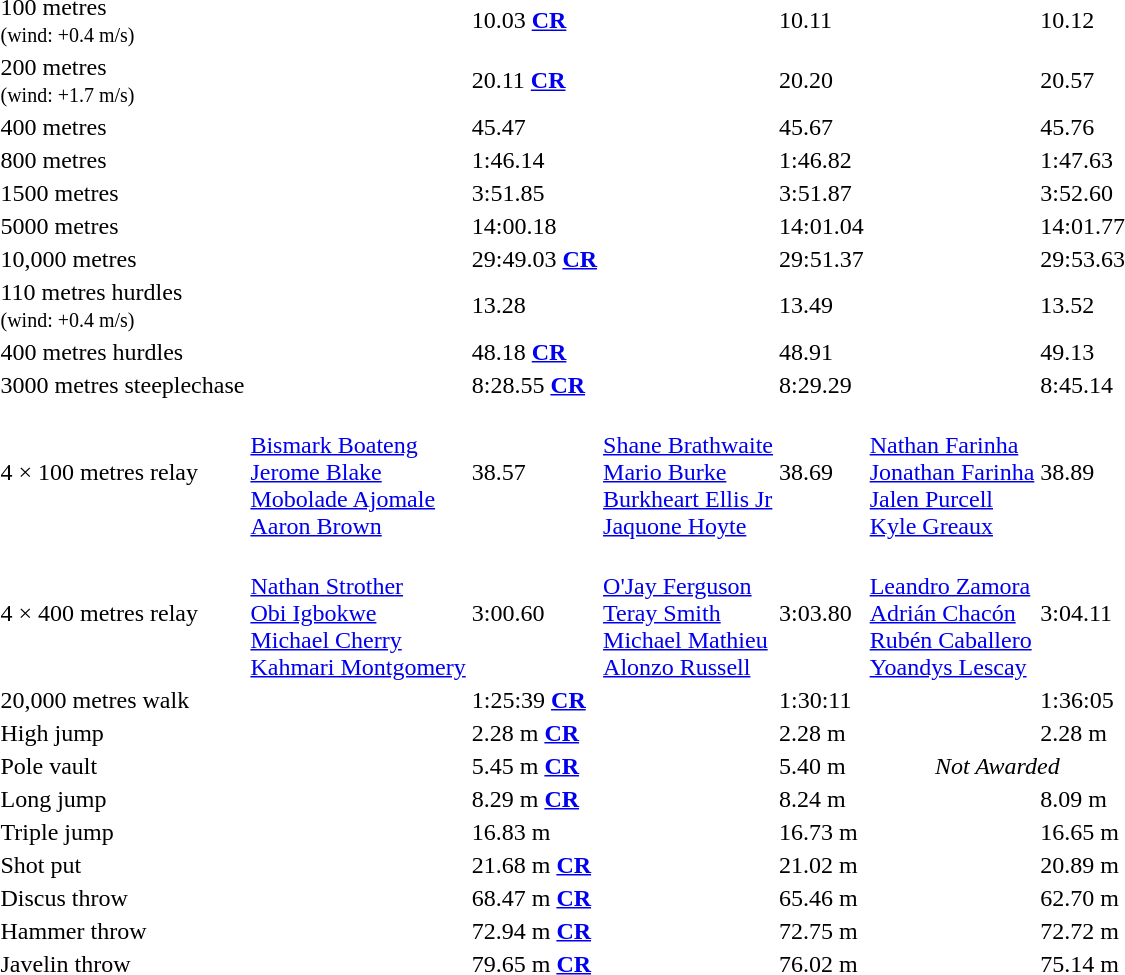<table>
<tr>
<td>100 metres<br><small>(wind: +0.4 m/s)</small></td>
<td></td>
<td>10.03 <strong><a href='#'>CR</a></strong></td>
<td></td>
<td>10.11</td>
<td></td>
<td>10.12</td>
</tr>
<tr>
<td>200 metres<br><small>(wind: +1.7 m/s)</small></td>
<td></td>
<td>20.11 <strong><a href='#'>CR</a></strong></td>
<td></td>
<td>20.20</td>
<td></td>
<td>20.57</td>
</tr>
<tr>
<td>400 metres</td>
<td></td>
<td>45.47</td>
<td></td>
<td>45.67</td>
<td></td>
<td>45.76</td>
</tr>
<tr>
<td>800 metres</td>
<td></td>
<td>1:46.14</td>
<td></td>
<td>1:46.82</td>
<td></td>
<td>1:47.63</td>
</tr>
<tr>
<td>1500 metres</td>
<td></td>
<td>3:51.85</td>
<td></td>
<td>3:51.87</td>
<td></td>
<td>3:52.60</td>
</tr>
<tr>
<td>5000 metres</td>
<td></td>
<td>14:00.18</td>
<td></td>
<td>14:01.04</td>
<td></td>
<td>14:01.77</td>
</tr>
<tr>
<td>10,000 metres</td>
<td></td>
<td>29:49.03 <strong><a href='#'>CR</a></strong></td>
<td></td>
<td>29:51.37</td>
<td></td>
<td>29:53.63</td>
</tr>
<tr>
<td>110 metres hurdles<br><small>(wind: +0.4 m/s)</small></td>
<td></td>
<td>13.28</td>
<td></td>
<td>13.49</td>
<td></td>
<td>13.52</td>
</tr>
<tr>
<td>400 metres hurdles</td>
<td></td>
<td>48.18 <strong><a href='#'>CR</a></strong></td>
<td></td>
<td>48.91</td>
<td></td>
<td>49.13</td>
</tr>
<tr>
<td>3000 metres steeplechase</td>
<td></td>
<td>8:28.55 <strong><a href='#'>CR</a></strong></td>
<td></td>
<td>8:29.29</td>
<td></td>
<td>8:45.14</td>
</tr>
<tr>
<td>4 × 100 metres relay</td>
<td><br><a href='#'>Bismark Boateng</a><br><a href='#'>Jerome Blake</a><br><a href='#'>Mobolade Ajomale</a><br><a href='#'>Aaron Brown</a></td>
<td>38.57</td>
<td><br><a href='#'>Shane Brathwaite</a><br><a href='#'>Mario Burke</a><br><a href='#'>Burkheart Ellis Jr</a><br><a href='#'>Jaquone Hoyte</a></td>
<td>38.69</td>
<td><br><a href='#'>Nathan Farinha</a><br><a href='#'>Jonathan Farinha</a><br><a href='#'>Jalen Purcell</a><br><a href='#'>Kyle Greaux</a></td>
<td>38.89</td>
</tr>
<tr>
<td>4 × 400 metres relay</td>
<td><br><a href='#'>Nathan Strother</a><br><a href='#'>Obi Igbokwe</a><br><a href='#'>Michael Cherry</a><br><a href='#'>Kahmari Montgomery</a></td>
<td>3:00.60</td>
<td><br><a href='#'>O'Jay Ferguson</a><br><a href='#'>Teray Smith</a><br><a href='#'>Michael Mathieu</a><br><a href='#'>Alonzo Russell</a></td>
<td>3:03.80</td>
<td><br><a href='#'>Leandro Zamora</a><br><a href='#'>Adrián Chacón</a><br><a href='#'>Rubén Caballero</a><br><a href='#'>Yoandys Lescay</a></td>
<td>3:04.11</td>
</tr>
<tr>
<td>20,000 metres walk</td>
<td></td>
<td>1:25:39 <strong><a href='#'>CR</a></strong></td>
<td></td>
<td>1:30:11</td>
<td></td>
<td>1:36:05</td>
</tr>
<tr>
<td>High jump</td>
<td></td>
<td>2.28 m <strong><a href='#'>CR</a></strong></td>
<td></td>
<td>2.28 m</td>
<td><br></td>
<td>2.28 m</td>
</tr>
<tr>
<td>Pole vault</td>
<td></td>
<td>5.45 m <strong><a href='#'>CR</a></strong></td>
<td></td>
<td>5.40 m</td>
<td colspan=2 style="text-align:center;"><em>Not Awarded</em></td>
</tr>
<tr>
<td>Long jump</td>
<td></td>
<td>8.29 m <strong><a href='#'>CR</a></strong></td>
<td></td>
<td>8.24 m</td>
<td></td>
<td>8.09 m</td>
</tr>
<tr>
<td>Triple jump</td>
<td></td>
<td>16.83 m</td>
<td></td>
<td>16.73 m</td>
<td></td>
<td>16.65 m</td>
</tr>
<tr>
<td>Shot put</td>
<td></td>
<td>21.68 m <strong><a href='#'>CR</a></strong></td>
<td></td>
<td>21.02 m</td>
<td></td>
<td>20.89 m</td>
</tr>
<tr>
<td>Discus throw</td>
<td></td>
<td>68.47 m <strong><a href='#'>CR</a></strong></td>
<td></td>
<td>65.46 m</td>
<td></td>
<td>62.70 m</td>
</tr>
<tr>
<td>Hammer throw</td>
<td></td>
<td>72.94 m <strong><a href='#'>CR</a></strong></td>
<td></td>
<td>72.75 m</td>
<td></td>
<td>72.72 m</td>
</tr>
<tr>
<td>Javelin throw</td>
<td></td>
<td>79.65 m <strong><a href='#'>CR</a></strong></td>
<td></td>
<td>76.02 m</td>
<td></td>
<td>75.14 m</td>
</tr>
</table>
